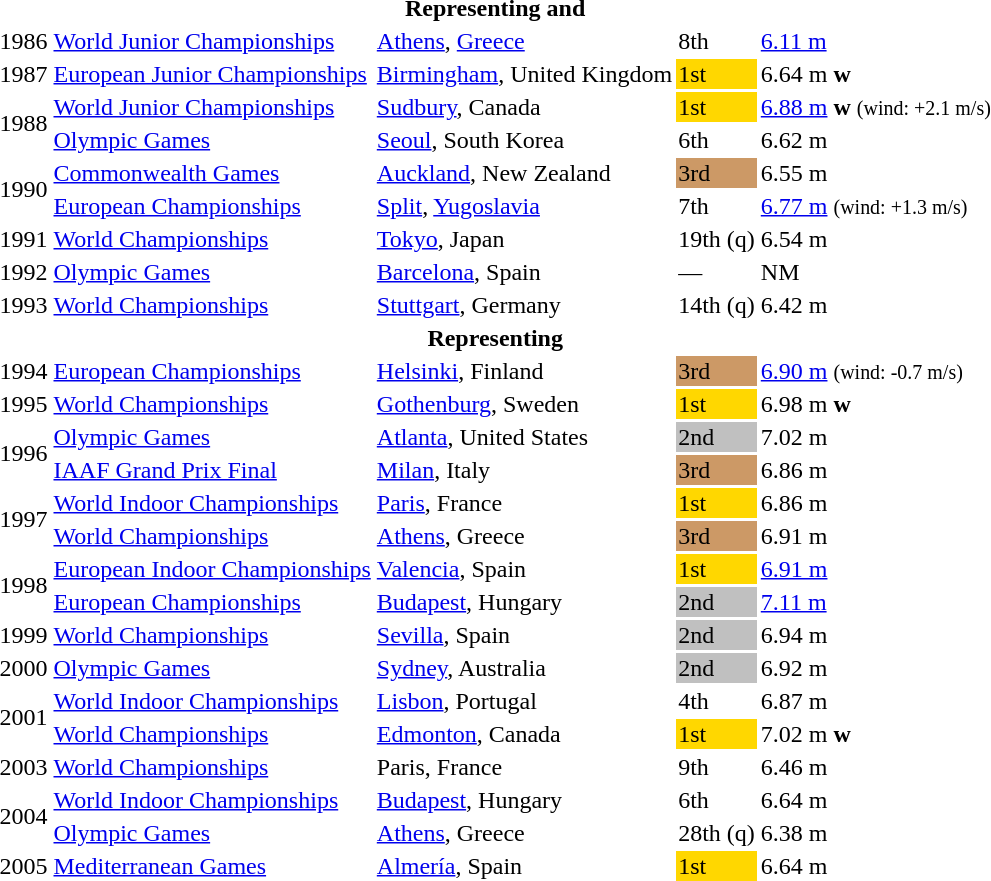<table>
<tr>
<th colspan="5">Representing  and </th>
</tr>
<tr>
<td>1986</td>
<td><a href='#'>World Junior Championships</a></td>
<td><a href='#'>Athens</a>, <a href='#'>Greece</a></td>
<td>8th</td>
<td><a href='#'>6.11 m</a></td>
</tr>
<tr>
<td>1987</td>
<td><a href='#'>European Junior Championships</a></td>
<td><a href='#'>Birmingham</a>, United Kingdom</td>
<td bgcolor="gold">1st</td>
<td>6.64 m <strong>w</strong></td>
</tr>
<tr>
<td rowspan=2>1988</td>
<td><a href='#'>World Junior Championships</a></td>
<td><a href='#'>Sudbury</a>, Canada</td>
<td bgcolor="gold">1st</td>
<td><a href='#'>6.88 m</a> <strong>w</strong>  <small>(wind: +2.1 m/s)</small></td>
</tr>
<tr>
<td><a href='#'>Olympic Games</a></td>
<td><a href='#'>Seoul</a>, South Korea</td>
<td>6th</td>
<td>6.62 m</td>
</tr>
<tr>
<td rowspan=2>1990</td>
<td><a href='#'>Commonwealth Games</a></td>
<td><a href='#'>Auckland</a>, New Zealand</td>
<td bgcolor="CC9966">3rd</td>
<td>6.55 m</td>
</tr>
<tr>
<td><a href='#'>European Championships</a></td>
<td><a href='#'>Split</a>, <a href='#'>Yugoslavia</a></td>
<td>7th</td>
<td><a href='#'>6.77 m</a> <small>(wind: +1.3 m/s)</small></td>
</tr>
<tr>
<td>1991</td>
<td><a href='#'>World Championships</a></td>
<td><a href='#'>Tokyo</a>, Japan</td>
<td>19th (q)</td>
<td>6.54 m</td>
</tr>
<tr>
<td>1992</td>
<td><a href='#'>Olympic Games</a></td>
<td><a href='#'>Barcelona</a>, Spain</td>
<td>—</td>
<td>NM</td>
</tr>
<tr>
<td>1993</td>
<td><a href='#'>World Championships</a></td>
<td><a href='#'>Stuttgart</a>, Germany</td>
<td>14th (q)</td>
<td>6.42 m</td>
</tr>
<tr>
<th colspan="5">Representing </th>
</tr>
<tr>
<td>1994</td>
<td><a href='#'>European Championships</a></td>
<td><a href='#'>Helsinki</a>, Finland</td>
<td bgcolor="CC9966">3rd</td>
<td><a href='#'>6.90 m</a> <small>(wind: -0.7 m/s)</small></td>
</tr>
<tr>
<td>1995</td>
<td><a href='#'>World Championships</a></td>
<td><a href='#'>Gothenburg</a>, Sweden</td>
<td bgcolor="gold">1st</td>
<td>6.98 m <strong>w</strong></td>
</tr>
<tr>
<td rowspan=2>1996</td>
<td><a href='#'>Olympic Games</a></td>
<td><a href='#'>Atlanta</a>, United States</td>
<td bgcolor="silver">2nd</td>
<td>7.02 m</td>
</tr>
<tr>
<td><a href='#'>IAAF Grand Prix Final</a></td>
<td><a href='#'>Milan</a>, Italy</td>
<td bgcolor="CC9966">3rd</td>
<td>6.86 m</td>
</tr>
<tr>
<td rowspan=2>1997</td>
<td><a href='#'>World Indoor Championships</a></td>
<td><a href='#'>Paris</a>, France</td>
<td bgcolor="gold">1st</td>
<td>6.86 m</td>
</tr>
<tr>
<td><a href='#'>World Championships</a></td>
<td><a href='#'>Athens</a>, Greece</td>
<td bgcolor=CC9966>3rd</td>
<td>6.91 m</td>
</tr>
<tr>
<td rowspan=2>1998</td>
<td><a href='#'>European Indoor Championships</a></td>
<td><a href='#'>Valencia</a>, Spain</td>
<td bgcolor="gold">1st</td>
<td><a href='#'>6.91 m</a></td>
</tr>
<tr>
<td><a href='#'>European Championships</a></td>
<td><a href='#'>Budapest</a>, Hungary</td>
<td bgcolor="silver">2nd</td>
<td><a href='#'>7.11 m</a></td>
</tr>
<tr>
<td>1999</td>
<td><a href='#'>World Championships</a></td>
<td><a href='#'>Sevilla</a>, Spain</td>
<td bgcolor="silver">2nd</td>
<td>6.94 m</td>
</tr>
<tr>
<td>2000</td>
<td><a href='#'>Olympic Games</a></td>
<td><a href='#'>Sydney</a>, Australia</td>
<td bgcolor="silver">2nd</td>
<td>6.92 m</td>
</tr>
<tr>
<td rowspan=2>2001</td>
<td><a href='#'>World Indoor Championships</a></td>
<td><a href='#'>Lisbon</a>, Portugal</td>
<td>4th</td>
<td>6.87 m</td>
</tr>
<tr>
<td><a href='#'>World Championships</a></td>
<td><a href='#'>Edmonton</a>, Canada</td>
<td bgcolor="gold">1st</td>
<td>7.02 m <strong>w</strong></td>
</tr>
<tr>
<td>2003</td>
<td><a href='#'>World Championships</a></td>
<td>Paris, France</td>
<td>9th</td>
<td>6.46 m</td>
</tr>
<tr>
<td rowspan=2>2004</td>
<td><a href='#'>World Indoor Championships</a></td>
<td><a href='#'>Budapest</a>, Hungary</td>
<td>6th</td>
<td>6.64 m</td>
</tr>
<tr>
<td><a href='#'>Olympic Games</a></td>
<td><a href='#'>Athens</a>, Greece</td>
<td>28th (q)</td>
<td>6.38 m</td>
</tr>
<tr>
<td>2005</td>
<td><a href='#'>Mediterranean Games</a></td>
<td><a href='#'>Almería</a>, Spain</td>
<td bgcolor="gold">1st</td>
<td>6.64 m</td>
</tr>
</table>
